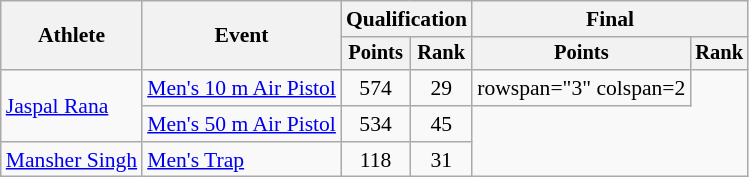<table class="wikitable" style="font-size:90%">
<tr>
<th rowspan="2">Athlete</th>
<th rowspan="2">Event</th>
<th colspan=2>Qualification</th>
<th colspan=2>Final</th>
</tr>
<tr style="font-size:95%">
<th>Points</th>
<th>Rank</th>
<th>Points</th>
<th>Rank</th>
</tr>
<tr align=center>
<td align=left rowspan="2"><a href='#'>Jaspal Rana</a></td>
<td align=left><a href='#'>Men's 10 m Air Pistol</a></td>
<td>574</td>
<td>29</td>
<td>rowspan="3" colspan=2 </td>
</tr>
<tr align=center>
<td align=left><a href='#'>Men's 50 m Air Pistol</a></td>
<td>534</td>
<td>45</td>
</tr>
<tr align=center>
<td align=left><a href='#'>Mansher Singh</a></td>
<td align=left><a href='#'>Men's Trap</a></td>
<td>118</td>
<td>31</td>
</tr>
</table>
